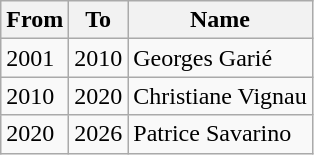<table class="wikitable">
<tr>
<th>From</th>
<th>To</th>
<th>Name</th>
</tr>
<tr>
<td>2001</td>
<td>2010</td>
<td>Georges Garié</td>
</tr>
<tr>
<td>2010</td>
<td>2020</td>
<td>Christiane Vignau</td>
</tr>
<tr>
<td>2020</td>
<td>2026</td>
<td>Patrice Savarino</td>
</tr>
</table>
